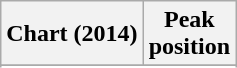<table class="wikitable sortable plainrowheaders">
<tr>
<th scope="col">Chart (2014)</th>
<th scope="col">Peak<br>position</th>
</tr>
<tr>
</tr>
<tr>
</tr>
</table>
